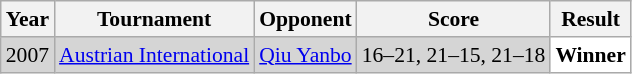<table class="sortable wikitable" style="font-size: 90%;">
<tr>
<th>Year</th>
<th>Tournament</th>
<th>Opponent</th>
<th>Score</th>
<th>Result</th>
</tr>
<tr style="background:#D5D5D5">
<td align="center">2007</td>
<td align="left"><a href='#'>Austrian International</a></td>
<td align="left"> <a href='#'>Qiu Yanbo</a></td>
<td align="left">16–21, 21–15, 21–18</td>
<td style="text-align:left; background:white"> <strong>Winner</strong></td>
</tr>
</table>
